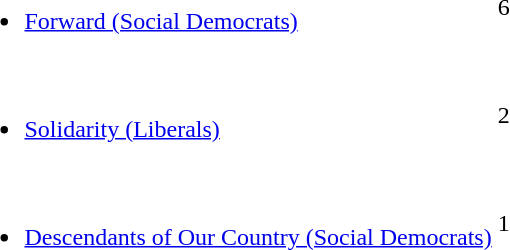<table>
<tr>
<td><br><ul><li><a href='#'>Forward (Social Democrats)</a></li></ul></td>
<td><div>6</div></td>
</tr>
<tr>
<td><br><ul><li><a href='#'>Solidarity (Liberals)</a></li></ul></td>
<td><div>2</div></td>
</tr>
<tr>
<td><br><ul><li><a href='#'>Descendants of Our Country (Social Democrats)</a></li></ul></td>
<td><div>1</div></td>
</tr>
</table>
